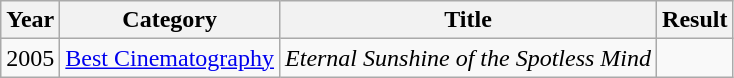<table class="wikitable">
<tr>
<th>Year</th>
<th>Category</th>
<th>Title</th>
<th>Result</th>
</tr>
<tr>
<td>2005</td>
<td><a href='#'>Best Cinematography</a></td>
<td><em>Eternal Sunshine of the Spotless Mind</em></td>
<td></td>
</tr>
</table>
